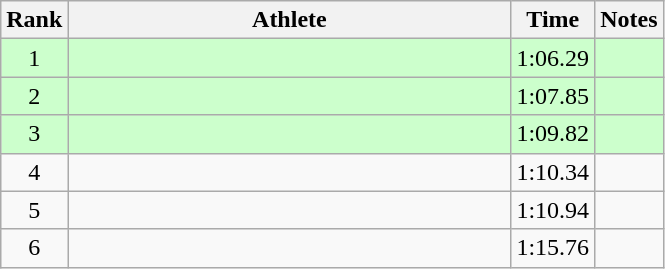<table class="wikitable" style="text-align:center">
<tr>
<th>Rank</th>
<th Style="width:18em">Athlete</th>
<th>Time</th>
<th>Notes</th>
</tr>
<tr style="background:#cfc">
<td>1</td>
<td style="text-align:left"></td>
<td>1:06.29</td>
<td></td>
</tr>
<tr style="background:#cfc">
<td>2</td>
<td style="text-align:left"></td>
<td>1:07.85</td>
<td></td>
</tr>
<tr style="background:#cfc">
<td>3</td>
<td style="text-align:left"></td>
<td>1:09.82</td>
<td></td>
</tr>
<tr>
<td>4</td>
<td style="text-align:left"></td>
<td>1:10.34</td>
<td></td>
</tr>
<tr>
<td>5</td>
<td style="text-align:left"></td>
<td>1:10.94</td>
<td></td>
</tr>
<tr>
<td>6</td>
<td style="text-align:left"></td>
<td>1:15.76</td>
<td></td>
</tr>
</table>
